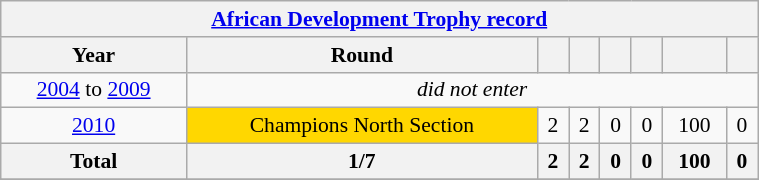<table class="wikitable" style="font-size:90%; width: 40%; text-align: center;">
<tr>
<th colspan=8><a href='#'>African Development Trophy record</a></th>
</tr>
<tr>
<th>Year</th>
<th>Round</th>
<th></th>
<th></th>
<th></th>
<th></th>
<th></th>
<th></th>
</tr>
<tr>
<td><a href='#'>2004</a> to <a href='#'>2009</a></td>
<td colspan="7"><em>did not enter</em></td>
</tr>
<tr>
<td><a href='#'>2010</a></td>
<td bgcolor=gold>Champions North Section</td>
<td>2</td>
<td>2</td>
<td>0</td>
<td>0</td>
<td>100</td>
<td>0</td>
</tr>
<tr>
<th>Total</th>
<th>1/7</th>
<th>2</th>
<th>2</th>
<th>0</th>
<th>0</th>
<th>100</th>
<th>0</th>
</tr>
<tr>
</tr>
</table>
